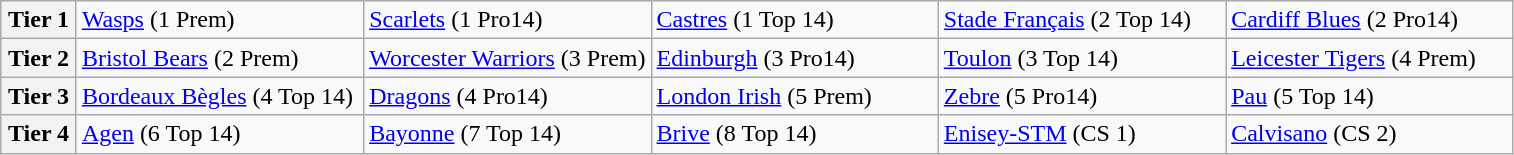<table class="wikitable">
<tr>
<th width=5%>Tier 1</th>
<td width=19%> <a href='#'>Wasps</a> (1 Prem)</td>
<td width=19%> <a href='#'>Scarlets</a> (1 Pro14)</td>
<td width=19%> <a href='#'>Castres</a> (1 Top 14)</td>
<td width=19%> <a href='#'>Stade Français</a> (2 Top 14)</td>
<td width=19%> <a href='#'>Cardiff Blues</a> (2 Pro14)</td>
</tr>
<tr>
<th width=5%>Tier 2</th>
<td width=19%> <a href='#'>Bristol Bears</a> (2 Prem)</td>
<td width=19%> <a href='#'>Worcester Warriors</a> (3 Prem)</td>
<td width=19%> <a href='#'>Edinburgh</a> (3 Pro14)</td>
<td width=19%> <a href='#'>Toulon</a> (3 Top 14)</td>
<td width=19%> <a href='#'>Leicester Tigers</a> (4 Prem)</td>
</tr>
<tr>
<th width=5%>Tier 3</th>
<td width=19%> <a href='#'>Bordeaux Bègles</a> (4 Top 14)</td>
<td width=19%> <a href='#'>Dragons</a> (4 Pro14)</td>
<td width=19%> <a href='#'>London Irish</a> (5 Prem)</td>
<td width=19%> <a href='#'>Zebre</a> (5 Pro14)</td>
<td width=19%> <a href='#'>Pau</a> (5 Top 14)</td>
</tr>
<tr>
<th width=5%>Tier 4</th>
<td width=19%> <a href='#'>Agen</a> (6 Top 14)</td>
<td width=19%> <a href='#'>Bayonne</a> (7 Top 14)</td>
<td width=19%> <a href='#'>Brive</a> (8 Top 14)</td>
<td width=19%> <a href='#'>Enisey-STM</a> (CS 1)</td>
<td width=19%> <a href='#'>Calvisano</a> (CS 2)</td>
</tr>
</table>
